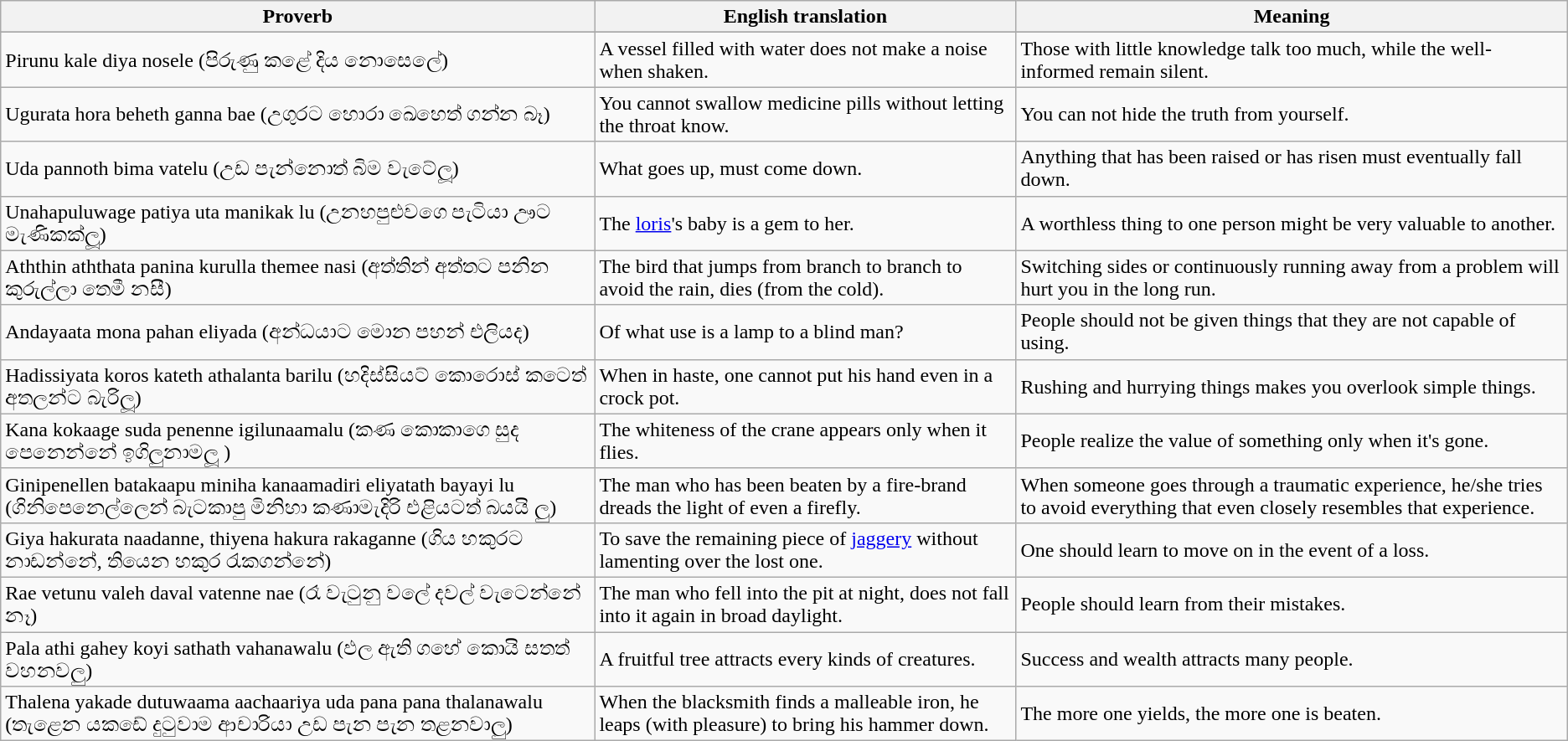<table class="wikitable sortable">
<tr>
<th scope="col">Proverb</th>
<th scope="col">English translation</th>
<th scope="col">Meaning</th>
</tr>
<tr>
</tr>
<tr>
<td>Pirunu kale diya nosele (පිරුණු කළේ දිය නොසෙලේ)</td>
<td>A vessel filled with water does not make a noise when shaken.</td>
<td>Those with little knowledge talk too much, while the well-informed remain silent.</td>
</tr>
<tr>
<td>Ugurata hora beheth ganna bae (උගුරට හොරා ඛෙහෙත් ගන්න බෑ)</td>
<td>You cannot swallow medicine pills without letting the throat know.</td>
<td>You can not hide the truth from yourself.</td>
</tr>
<tr>
<td>Uda pannoth bima vatelu (උඩ පැන්නොත් බිම වැටේලූ)</td>
<td>What goes up, must come down.</td>
<td>Anything that has been raised or has risen must eventually fall down.</td>
</tr>
<tr>
<td>Unahapuluwage patiya uta manikak lu (උනහපුළුවගෙ පැටියා ඌට මැණිකක්ලූ)</td>
<td>The <a href='#'>loris</a>'s baby is a gem to her.</td>
<td>A worthless thing to one person might be very valuable to another.</td>
</tr>
<tr>
<td>Aththin aththata panina kurulla themee nasi (අත්තින් අත්තට පනින කුරුල්ලා තෙමී නසී)</td>
<td>The bird that jumps from branch to branch to avoid the rain, dies (from the cold).</td>
<td>Switching sides or continuously running away from a problem will hurt you in the long run.</td>
</tr>
<tr>
<td>Andayaata mona pahan eliyada (අන්ධයාට මොන පහන් එලියද)</td>
<td>Of what use is a lamp to a blind man?</td>
<td>People should not be given things that they are not capable of using.</td>
</tr>
<tr>
<td>Hadissiyata koros kateth athalanta barilu (හදිස්සියට් කොරොස් කටෙත් අතලන්ට බැරිලූ)</td>
<td>When in haste, one cannot put his hand even in a crock pot.</td>
<td>Rushing and hurrying things makes you overlook simple things.</td>
</tr>
<tr>
<td>Kana kokaage suda penenne igilunaamalu (කණ කොකාගෙ සුද පෙනෙන්නේ ඉගිලුනාමලූ )</td>
<td>The whiteness of the crane appears only when it flies.</td>
<td>People realize the value of something only when it's gone.</td>
</tr>
<tr>
<td>Ginipenellen batakaapu miniha kanaamadiri eliyatath bayayi lu (ගිනිපෙනෙල්ලෙන් බැටකාපු මිනිහා කණාමැදිරි එළියටත් බයයි ලු)</td>
<td>The man who has been beaten by a fire-brand dreads the light of even a firefly.</td>
<td>When someone goes through a traumatic experience, he/she tries to avoid everything that even closely resembles that experience.</td>
</tr>
<tr>
<td>Giya hakurata naadanne, thiyena hakura rakaganne (ගිය හකුරට නාඩන්නේ, තියෙන හකුර රැකගන්නේ)</td>
<td>To save the remaining piece of <a href='#'>jaggery</a> without lamenting over the lost one.</td>
<td>One should learn to move on in the event of a loss.</td>
</tr>
<tr>
<td>Rae vetunu valeh daval vatenne nae (රෑ වැටුනු වලේ දවල් වැටෙන්නේ නෑ)</td>
<td>The man who fell into the pit at night, does not fall into it again in broad daylight.</td>
<td>People should learn from their mistakes.</td>
</tr>
<tr>
<td>Pala athi gahey koyi sathath vahanawalu (ඵල ඇති ගහේ කොයි සතත් වහනවලු)</td>
<td>A fruitful tree attracts every kinds of creatures.</td>
<td>Success and wealth attracts many people.</td>
</tr>
<tr>
<td>Thalena yakade dutuwaama aachaariya uda pana pana thalanawalu (තැළෙන යකඩේ දුටුවාම ආචාරියා උඩ පැන පැන තළනවාලු)</td>
<td>When the blacksmith finds a malleable iron, he leaps (with pleasure) to bring his hammer down.</td>
<td>The more one yields, the more one is beaten.</td>
</tr>
</table>
